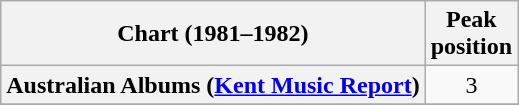<table class="wikitable sortable plainrowheaders" style="text-align:center">
<tr>
<th scope="col">Chart (1981–1982)</th>
<th scope="col">Peak<br> position</th>
</tr>
<tr>
<th scope="row">Australian Albums (<a href='#'>Kent Music Report</a>)</th>
<td>3</td>
</tr>
<tr>
</tr>
<tr>
</tr>
<tr>
</tr>
<tr>
</tr>
</table>
